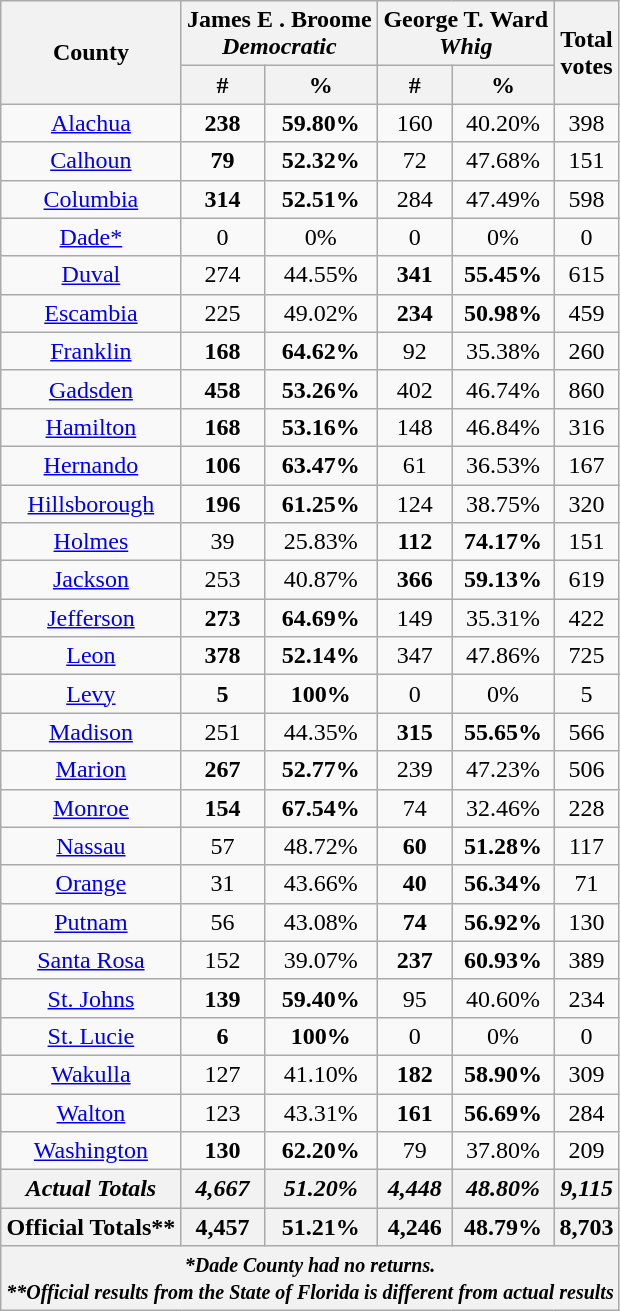<table class="wikitable sortable">
<tr>
<th rowspan="2" colspan="1" style="text-align:center">County</th>
<th colspan="2" >James E . Broome<br><em>Democratic</em></th>
<th colspan="2" style="text-align: center;" >George T. Ward<br><em>Whig</em></th>
<th rowspan="2" colspan="1" style="text-align: center;">Total<br>votes</th>
</tr>
<tr>
<th colspan="1" style="text-align: center;" >#</th>
<th colspan="1" style="text-align: center;" >%</th>
<th colspan="1" style="text-align: center;" >#</th>
<th colspan="1" style="text-align: center;" >%</th>
</tr>
<tr>
<td align="center" ><a href='#'>Alachua</a></td>
<td align="center"><strong>238</strong></td>
<td align="center"><strong>59.80%</strong></td>
<td align="center">160</td>
<td align="center">40.20%</td>
<td align="center">398</td>
</tr>
<tr>
<td align="center" ><a href='#'>Calhoun</a></td>
<td align="center"><strong>79</strong></td>
<td align="center"><strong>52.32%</strong></td>
<td align="center">72</td>
<td align="center">47.68%</td>
<td align="center">151</td>
</tr>
<tr>
<td align="center" ><a href='#'>Columbia</a></td>
<td align="center"><strong>314</strong></td>
<td align="center"><strong>52.51%</strong></td>
<td align="center">284</td>
<td align="center">47.49%</td>
<td align="center">598</td>
</tr>
<tr>
<td align="center" ><a href='#'>Dade*</a></td>
<td align="center">0</td>
<td align="center">0%</td>
<td align="center">0</td>
<td align="center">0%</td>
<td align="center">0</td>
</tr>
<tr>
<td align="center" ><a href='#'>Duval</a></td>
<td align="center">274</td>
<td align="center">44.55%</td>
<td align="center"><strong>341</strong></td>
<td align="center"><strong>55.45%</strong></td>
<td align="center">615</td>
</tr>
<tr>
<td align="center" ><a href='#'>Escambia</a></td>
<td align="center">225</td>
<td align="center">49.02%</td>
<td align="center"><strong>234</strong></td>
<td align="center"><strong>50.98%</strong></td>
<td align="center">459</td>
</tr>
<tr>
<td align="center" ><a href='#'>Franklin</a></td>
<td align="center"><strong>168</strong></td>
<td align="center"><strong>64.62%</strong></td>
<td align="center">92</td>
<td align="center">35.38%</td>
<td align="center">260</td>
</tr>
<tr>
<td align="center" ><a href='#'>Gadsden</a></td>
<td align="center"><strong>458</strong></td>
<td align="center"><strong>53.26%</strong></td>
<td align="center">402</td>
<td align="center">46.74%</td>
<td align="center">860</td>
</tr>
<tr>
<td align="center" ><a href='#'>Hamilton</a></td>
<td align="center"><strong>168</strong></td>
<td align="center"><strong>53.16%</strong></td>
<td align="center">148</td>
<td align="center">46.84%</td>
<td align="center">316</td>
</tr>
<tr>
<td align="center" ><a href='#'>Hernando</a></td>
<td align="center"><strong>106</strong></td>
<td align="center"><strong>63.47%</strong></td>
<td align="center">61</td>
<td align="center">36.53%</td>
<td align="center">167</td>
</tr>
<tr>
<td align="center" ><a href='#'>Hillsborough</a></td>
<td align="center"><strong>196</strong></td>
<td align="center"><strong>61.25%</strong></td>
<td align="center">124</td>
<td align="center">38.75%</td>
<td align="center">320</td>
</tr>
<tr>
<td align="center" ><a href='#'>Holmes</a></td>
<td align="center">39</td>
<td align="center">25.83%</td>
<td align="center"><strong>112</strong></td>
<td align="center"><strong>74.17%</strong></td>
<td align="center">151</td>
</tr>
<tr>
<td align="center" ><a href='#'>Jackson</a></td>
<td align="center">253</td>
<td align="center">40.87%</td>
<td align="center"><strong>366</strong></td>
<td align="center"><strong>59.13%</strong></td>
<td align="center">619</td>
</tr>
<tr>
<td align="center" ><a href='#'>Jefferson</a></td>
<td align="center"><strong>273</strong></td>
<td align="center"><strong>64.69%</strong></td>
<td align="center">149</td>
<td align="center">35.31%</td>
<td align="center">422</td>
</tr>
<tr>
<td align="center" ><a href='#'>Leon</a></td>
<td align="center"><strong>378</strong></td>
<td align="center"><strong>52.14%</strong></td>
<td align="center">347</td>
<td align="center">47.86%</td>
<td align="center">725</td>
</tr>
<tr>
<td align="center" ><a href='#'>Levy</a></td>
<td align="center"><strong>5</strong></td>
<td align="center"><strong>100%</strong></td>
<td align="center">0</td>
<td align="center">0%</td>
<td align="center">5</td>
</tr>
<tr>
<td align="center" ><a href='#'>Madison</a></td>
<td align="center">251</td>
<td align="center">44.35%</td>
<td align="center"><strong>315</strong></td>
<td align="center"><strong>55.65%</strong></td>
<td align="center">566</td>
</tr>
<tr>
<td align="center" ><a href='#'>Marion</a></td>
<td align="center"><strong>267</strong></td>
<td align="center"><strong>52.77%</strong></td>
<td align="center">239</td>
<td align="center">47.23%</td>
<td align="center">506</td>
</tr>
<tr>
<td align="center" ><a href='#'>Monroe</a></td>
<td align="center"><strong>154</strong></td>
<td align="center"><strong>67.54%</strong></td>
<td align="center">74</td>
<td align="center">32.46%</td>
<td align="center">228</td>
</tr>
<tr>
<td align="center" ><a href='#'>Nassau</a></td>
<td align="center">57</td>
<td align="center">48.72%</td>
<td align="center"><strong>60</strong></td>
<td align="center"><strong>51.28%</strong></td>
<td align="center">117</td>
</tr>
<tr>
<td align="center" ><a href='#'>Orange</a></td>
<td align="center">31</td>
<td align="center">43.66%</td>
<td align="center"><strong>40</strong></td>
<td align="center"><strong>56.34%</strong></td>
<td align="center">71</td>
</tr>
<tr>
<td align="center" ><a href='#'>Putnam</a></td>
<td align="center">56</td>
<td align="center">43.08%</td>
<td align="center"><strong>74</strong></td>
<td align="center"><strong>56.92%</strong></td>
<td align="center">130</td>
</tr>
<tr>
<td align="center" ><a href='#'>Santa Rosa</a></td>
<td align="center">152</td>
<td align="center">39.07%</td>
<td align="center"><strong>237</strong></td>
<td align="center"><strong>60.93%</strong></td>
<td align="center">389</td>
</tr>
<tr>
<td align="center" ><a href='#'>St. Johns</a></td>
<td align="center"><strong>139</strong></td>
<td align="center"><strong>59.40%</strong></td>
<td align="center">95</td>
<td align="center">40.60%</td>
<td align="center">234</td>
</tr>
<tr>
<td align="center" ><a href='#'>St. Lucie</a></td>
<td align="center"><strong>6</strong></td>
<td align="center"><strong>100%</strong></td>
<td align="center">0</td>
<td align="center">0%</td>
<td align="center">0</td>
</tr>
<tr>
<td align="center" ><a href='#'>Wakulla</a></td>
<td align="center">127</td>
<td align="center">41.10%</td>
<td align="center"><strong>182</strong></td>
<td align="center"><strong>58.90%</strong></td>
<td align="center">309</td>
</tr>
<tr>
<td align="center" ><a href='#'>Walton</a></td>
<td align="center">123</td>
<td align="center">43.31%</td>
<td align="center"><strong>161</strong></td>
<td align="center"><strong>56.69%</strong></td>
<td align="center">284</td>
</tr>
<tr>
<td align="center" ><a href='#'>Washington</a></td>
<td align="center"><strong>130</strong></td>
<td align="center"><strong>62.20%</strong></td>
<td align="center">79</td>
<td align="center">37.80%</td>
<td align="center">209</td>
</tr>
<tr>
<th><em>Actual Totals</em></th>
<th><em>4,667</em></th>
<th><em>51.20%</em></th>
<th><em>4,448</em></th>
<th><em>48.80%</em></th>
<th><em>9,115</em></th>
</tr>
<tr>
<th>Official Totals**</th>
<th>4,457</th>
<th>51.21%</th>
<th>4,246</th>
<th>48.79%</th>
<th>8,703</th>
</tr>
<tr>
<th colspan="6"><strong><em><small>*Dade County had no returns.</small> <br> <small>**Official results from the State of Florida is different from actual results</small></em></strong></th>
</tr>
</table>
